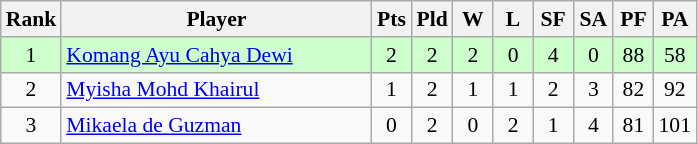<table class=wikitable style="text-align:center; font-size:90%">
<tr>
<th width="20">Rank</th>
<th width="200">Player</th>
<th width="20">Pts</th>
<th width="20">Pld</th>
<th width="20">W</th>
<th width="20">L</th>
<th width="20">SF</th>
<th width="20">SA</th>
<th width="20">PF</th>
<th width="20">PA</th>
</tr>
<tr bgcolor="#ccffcc">
<td>1</td>
<td style="text-align:left"> <a href='#'>Komang Ayu Cahya Dewi</a></td>
<td>2</td>
<td>2</td>
<td>2</td>
<td>0</td>
<td>4</td>
<td>0</td>
<td>88</td>
<td>58</td>
</tr>
<tr>
<td>2</td>
<td style="text-align:left"> <a href='#'>Myisha Mohd Khairul</a></td>
<td>1</td>
<td>2</td>
<td>1</td>
<td>1</td>
<td>2</td>
<td>3</td>
<td>82</td>
<td>92</td>
</tr>
<tr>
<td>3</td>
<td style="text-align:left"> <a href='#'>Mikaela de Guzman</a></td>
<td>0</td>
<td>2</td>
<td>0</td>
<td>2</td>
<td>1</td>
<td>4</td>
<td>81</td>
<td>101</td>
</tr>
</table>
